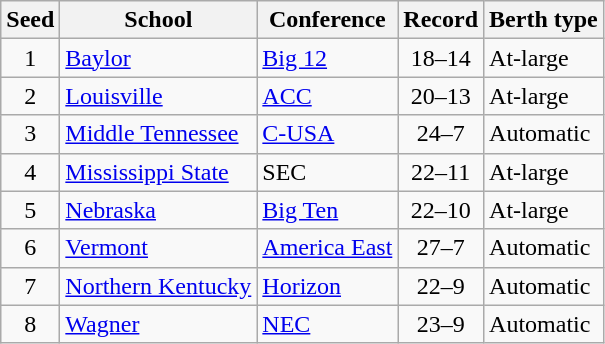<table class="wikitable sortable">
<tr>
<th>Seed</th>
<th>School</th>
<th>Conference</th>
<th>Record</th>
<th>Berth type</th>
</tr>
<tr>
<td align=center>1</td>
<td><a href='#'>Baylor</a></td>
<td><a href='#'>Big 12</a></td>
<td align=center>18–14</td>
<td>At-large</td>
</tr>
<tr>
<td align=center>2</td>
<td><a href='#'>Louisville</a></td>
<td><a href='#'>ACC</a></td>
<td align=center>20–13</td>
<td>At-large</td>
</tr>
<tr>
<td align=center>3</td>
<td><a href='#'>Middle Tennessee</a></td>
<td><a href='#'>C-USA</a></td>
<td align=center>24–7</td>
<td>Automatic</td>
</tr>
<tr>
<td align=center>4</td>
<td><a href='#'>Mississippi State</a></td>
<td>SEC</td>
<td align=center>22–11</td>
<td>At-large</td>
</tr>
<tr>
<td align=center>5</td>
<td><a href='#'>Nebraska</a></td>
<td><a href='#'>Big Ten</a></td>
<td align=center>22–10</td>
<td>At-large</td>
</tr>
<tr>
<td align=center>6</td>
<td><a href='#'>Vermont</a></td>
<td><a href='#'>America East</a></td>
<td align=center>27–7</td>
<td>Automatic</td>
</tr>
<tr>
<td align=center>7</td>
<td><a href='#'>Northern Kentucky</a></td>
<td><a href='#'>Horizon</a></td>
<td align=center>22–9</td>
<td>Automatic</td>
</tr>
<tr>
<td align=center>8</td>
<td><a href='#'>Wagner</a></td>
<td><a href='#'>NEC</a></td>
<td align=center>23–9</td>
<td>Automatic</td>
</tr>
</table>
